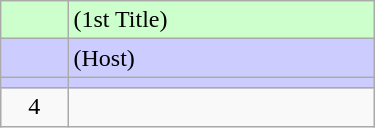<table class="wikitable" width="250px">
<tr bgcolor=#ccffcc>
<td align=center></td>
<td> (1st Title)</td>
</tr>
<tr bgcolor=#ccccff>
<td align=center></td>
<td> (Host)</td>
</tr>
<tr bgcolor=#ccccff>
<td align=center></td>
<td></td>
</tr>
<tr>
<td align=center>4</td>
<td></td>
</tr>
</table>
